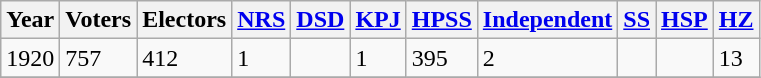<table class="wikitable sortable sticky-header">
<tr>
<th>Year</th>
<th>Voters</th>
<th>Electors</th>
<th><a href='#'>NRS</a></th>
<th><a href='#'>DSD</a></th>
<th><a href='#'>KPJ</a></th>
<th><a href='#'>HPSS</a></th>
<th><a href='#'>Independent</a></th>
<th><a href='#'>SS</a></th>
<th><a href='#'>HSP</a></th>
<th><a href='#'>HZ</a></th>
</tr>
<tr>
<td>1920</td>
<td>757</td>
<td>412</td>
<td>1</td>
<td></td>
<td>1</td>
<td>395</td>
<td>2</td>
<td></td>
<td></td>
<td>13</td>
</tr>
<tr>
</tr>
</table>
